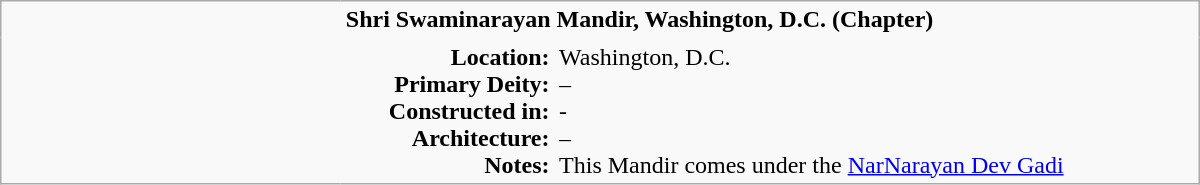<table class="wikitable plain" border="0" width="800">
<tr>
<td width="220px" rowspan="2" style="border:none;"></td>
<td valign="top" colspan=2 style="border:none;"><strong>Shri Swaminarayan Mandir, Washington, D.C. (Chapter)</strong></td>
</tr>
<tr>
<td valign="top" style="text-align:right; border:none;"><strong>Location:</strong><br><strong>Primary Deity:</strong><br><strong>Constructed in:</strong><br><strong>Architecture:</strong><br><strong>Notes:</strong></td>
<td valign="top" style="border:none;">Washington, D.C. <br>– <br>- <br>– <br>This Mandir comes under the <a href='#'>NarNarayan Dev Gadi</a></td>
</tr>
</table>
